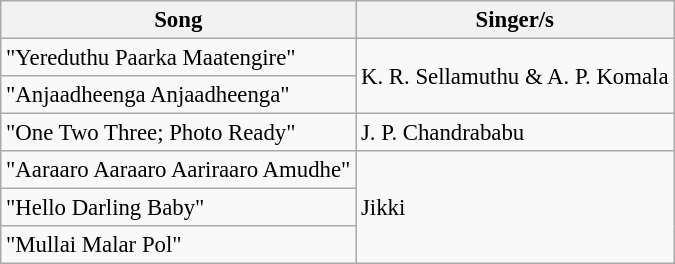<table class="wikitable" style="font-size:95%;">
<tr>
<th>Song</th>
<th>Singer/s</th>
</tr>
<tr>
<td>"Yereduthu Paarka Maatengire"</td>
<td rowspan=2>K. R. Sellamuthu & A. P. Komala</td>
</tr>
<tr>
<td>"Anjaadheenga Anjaadheenga"</td>
</tr>
<tr>
<td>"One Two Three; Photo Ready"</td>
<td>J. P. Chandrababu</td>
</tr>
<tr>
<td>"Aaraaro Aaraaro Aariraaro Amudhe"</td>
<td rowspan=3>Jikki</td>
</tr>
<tr>
<td>"Hello Darling Baby"</td>
</tr>
<tr>
<td>"Mullai Malar Pol"</td>
</tr>
</table>
